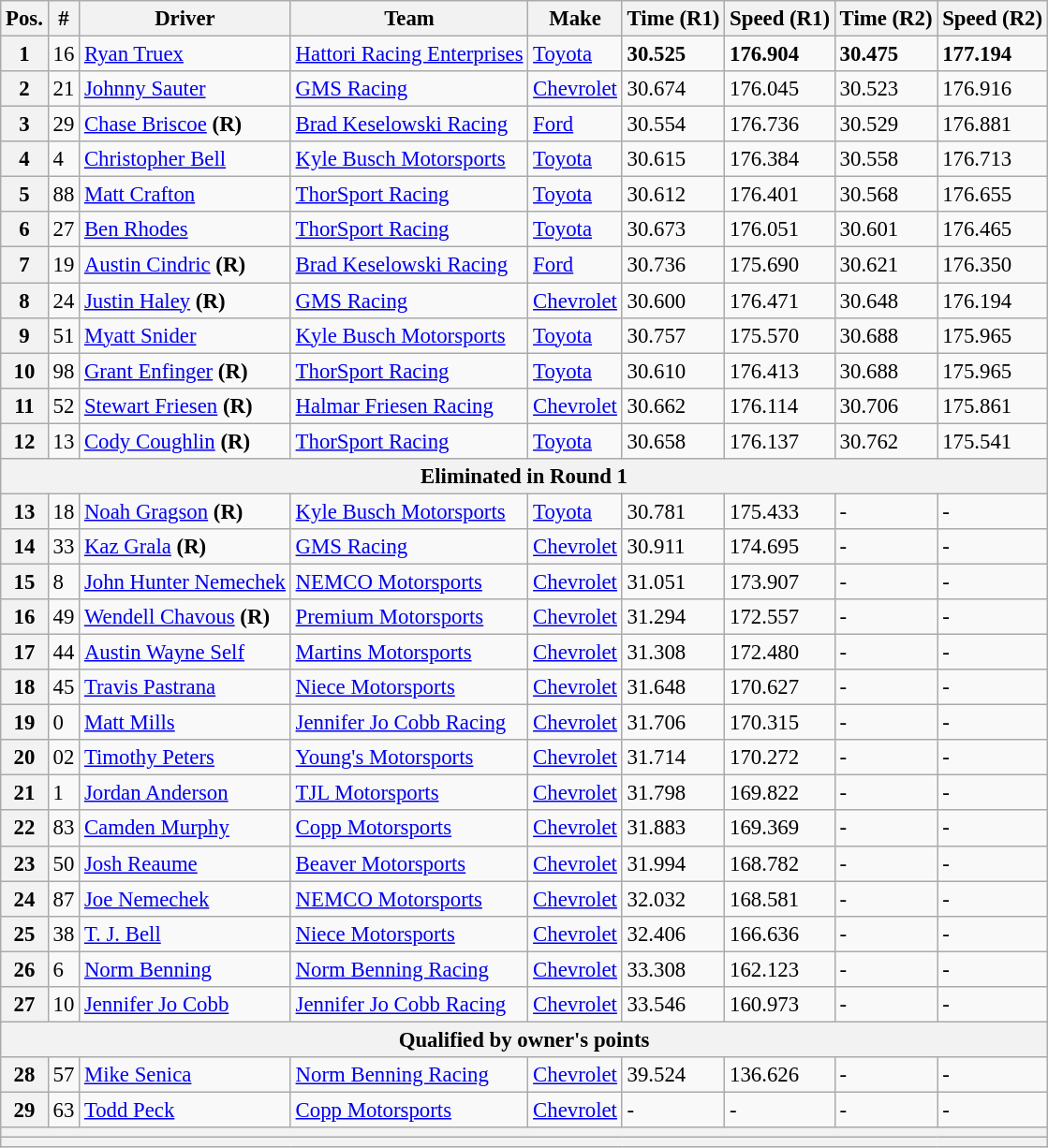<table class="wikitable" style="font-size:95%">
<tr>
<th>Pos.</th>
<th>#</th>
<th>Driver</th>
<th>Team</th>
<th>Make</th>
<th>Time (R1)</th>
<th>Speed (R1)</th>
<th>Time (R2)</th>
<th>Speed (R2)</th>
</tr>
<tr>
<th>1</th>
<td>16</td>
<td><a href='#'>Ryan Truex</a></td>
<td><a href='#'>Hattori Racing Enterprises</a></td>
<td><a href='#'>Toyota</a></td>
<td><strong>30.525</strong></td>
<td><strong>176.904</strong></td>
<td><strong>30.475</strong></td>
<td><strong>177.194</strong></td>
</tr>
<tr>
<th>2</th>
<td>21</td>
<td><a href='#'>Johnny Sauter</a></td>
<td><a href='#'>GMS Racing</a></td>
<td><a href='#'>Chevrolet</a></td>
<td>30.674</td>
<td>176.045</td>
<td>30.523</td>
<td>176.916</td>
</tr>
<tr>
<th>3</th>
<td>29</td>
<td><a href='#'>Chase Briscoe</a> <strong>(R)</strong></td>
<td><a href='#'>Brad Keselowski Racing</a></td>
<td><a href='#'>Ford</a></td>
<td>30.554</td>
<td>176.736</td>
<td>30.529</td>
<td>176.881</td>
</tr>
<tr>
<th>4</th>
<td>4</td>
<td><a href='#'>Christopher Bell</a></td>
<td><a href='#'>Kyle Busch Motorsports</a></td>
<td><a href='#'>Toyota</a></td>
<td>30.615</td>
<td>176.384</td>
<td>30.558</td>
<td>176.713</td>
</tr>
<tr>
<th>5</th>
<td>88</td>
<td><a href='#'>Matt Crafton</a></td>
<td><a href='#'>ThorSport Racing</a></td>
<td><a href='#'>Toyota</a></td>
<td>30.612</td>
<td>176.401</td>
<td>30.568</td>
<td>176.655</td>
</tr>
<tr>
<th>6</th>
<td>27</td>
<td><a href='#'>Ben Rhodes</a></td>
<td><a href='#'>ThorSport Racing</a></td>
<td><a href='#'>Toyota</a></td>
<td>30.673</td>
<td>176.051</td>
<td>30.601</td>
<td>176.465</td>
</tr>
<tr>
<th>7</th>
<td>19</td>
<td><a href='#'>Austin Cindric</a> <strong>(R)</strong></td>
<td><a href='#'>Brad Keselowski Racing</a></td>
<td><a href='#'>Ford</a></td>
<td>30.736</td>
<td>175.690</td>
<td>30.621</td>
<td>176.350</td>
</tr>
<tr>
<th>8</th>
<td>24</td>
<td><a href='#'>Justin Haley</a> <strong>(R)</strong></td>
<td><a href='#'>GMS Racing</a></td>
<td><a href='#'>Chevrolet</a></td>
<td>30.600</td>
<td>176.471</td>
<td>30.648</td>
<td>176.194</td>
</tr>
<tr>
<th>9</th>
<td>51</td>
<td><a href='#'>Myatt Snider</a></td>
<td><a href='#'>Kyle Busch Motorsports</a></td>
<td><a href='#'>Toyota</a></td>
<td>30.757</td>
<td>175.570</td>
<td>30.688</td>
<td>175.965</td>
</tr>
<tr>
<th>10</th>
<td>98</td>
<td><a href='#'>Grant Enfinger</a> <strong>(R)</strong></td>
<td><a href='#'>ThorSport Racing</a></td>
<td><a href='#'>Toyota</a></td>
<td>30.610</td>
<td>176.413</td>
<td>30.688</td>
<td>175.965</td>
</tr>
<tr>
<th>11</th>
<td>52</td>
<td><a href='#'>Stewart Friesen</a> <strong>(R)</strong></td>
<td><a href='#'>Halmar Friesen Racing</a></td>
<td><a href='#'>Chevrolet</a></td>
<td>30.662</td>
<td>176.114</td>
<td>30.706</td>
<td>175.861</td>
</tr>
<tr>
<th>12</th>
<td>13</td>
<td><a href='#'>Cody Coughlin</a> <strong>(R)</strong></td>
<td><a href='#'>ThorSport Racing</a></td>
<td><a href='#'>Toyota</a></td>
<td>30.658</td>
<td>176.137</td>
<td>30.762</td>
<td>175.541</td>
</tr>
<tr>
<th colspan="9">Eliminated in Round 1</th>
</tr>
<tr>
<th>13</th>
<td>18</td>
<td><a href='#'>Noah Gragson</a> <strong>(R)</strong></td>
<td><a href='#'>Kyle Busch Motorsports</a></td>
<td><a href='#'>Toyota</a></td>
<td>30.781</td>
<td>175.433</td>
<td>-</td>
<td>-</td>
</tr>
<tr>
<th>14</th>
<td>33</td>
<td><a href='#'>Kaz Grala</a> <strong>(R)</strong></td>
<td><a href='#'>GMS Racing</a></td>
<td><a href='#'>Chevrolet</a></td>
<td>30.911</td>
<td>174.695</td>
<td>-</td>
<td>-</td>
</tr>
<tr>
<th>15</th>
<td>8</td>
<td><a href='#'>John Hunter Nemechek</a></td>
<td><a href='#'>NEMCO Motorsports</a></td>
<td><a href='#'>Chevrolet</a></td>
<td>31.051</td>
<td>173.907</td>
<td>-</td>
<td>-</td>
</tr>
<tr>
<th>16</th>
<td>49</td>
<td><a href='#'>Wendell Chavous</a> <strong>(R)</strong></td>
<td><a href='#'>Premium Motorsports</a></td>
<td><a href='#'>Chevrolet</a></td>
<td>31.294</td>
<td>172.557</td>
<td>-</td>
<td>-</td>
</tr>
<tr>
<th>17</th>
<td>44</td>
<td><a href='#'>Austin Wayne Self</a></td>
<td><a href='#'>Martins Motorsports</a></td>
<td><a href='#'>Chevrolet</a></td>
<td>31.308</td>
<td>172.480</td>
<td>-</td>
<td>-</td>
</tr>
<tr>
<th>18</th>
<td>45</td>
<td><a href='#'>Travis Pastrana</a></td>
<td><a href='#'>Niece Motorsports</a></td>
<td><a href='#'>Chevrolet</a></td>
<td>31.648</td>
<td>170.627</td>
<td>-</td>
<td>-</td>
</tr>
<tr>
<th>19</th>
<td>0</td>
<td><a href='#'>Matt Mills</a></td>
<td><a href='#'>Jennifer Jo Cobb Racing</a></td>
<td><a href='#'>Chevrolet</a></td>
<td>31.706</td>
<td>170.315</td>
<td>-</td>
<td>-</td>
</tr>
<tr>
<th>20</th>
<td>02</td>
<td><a href='#'>Timothy Peters</a></td>
<td><a href='#'>Young's Motorsports</a></td>
<td><a href='#'>Chevrolet</a></td>
<td>31.714</td>
<td>170.272</td>
<td>-</td>
<td>-</td>
</tr>
<tr>
<th>21</th>
<td>1</td>
<td><a href='#'>Jordan Anderson</a></td>
<td><a href='#'>TJL Motorsports</a></td>
<td><a href='#'>Chevrolet</a></td>
<td>31.798</td>
<td>169.822</td>
<td>-</td>
<td>-</td>
</tr>
<tr>
<th>22</th>
<td>83</td>
<td><a href='#'>Camden Murphy</a></td>
<td><a href='#'>Copp Motorsports</a></td>
<td><a href='#'>Chevrolet</a></td>
<td>31.883</td>
<td>169.369</td>
<td>-</td>
<td>-</td>
</tr>
<tr>
<th>23</th>
<td>50</td>
<td><a href='#'>Josh Reaume</a></td>
<td><a href='#'>Beaver Motorsports</a></td>
<td><a href='#'>Chevrolet</a></td>
<td>31.994</td>
<td>168.782</td>
<td>-</td>
<td>-</td>
</tr>
<tr>
<th>24</th>
<td>87</td>
<td><a href='#'>Joe Nemechek</a></td>
<td><a href='#'>NEMCO Motorsports</a></td>
<td><a href='#'>Chevrolet</a></td>
<td>32.032</td>
<td>168.581</td>
<td>-</td>
<td>-</td>
</tr>
<tr>
<th>25</th>
<td>38</td>
<td><a href='#'>T. J. Bell</a></td>
<td><a href='#'>Niece Motorsports</a></td>
<td><a href='#'>Chevrolet</a></td>
<td>32.406</td>
<td>166.636</td>
<td>-</td>
<td>-</td>
</tr>
<tr>
<th>26</th>
<td>6</td>
<td><a href='#'>Norm Benning</a></td>
<td><a href='#'>Norm Benning Racing</a></td>
<td><a href='#'>Chevrolet</a></td>
<td>33.308</td>
<td>162.123</td>
<td>-</td>
<td>-</td>
</tr>
<tr>
<th>27</th>
<td>10</td>
<td><a href='#'>Jennifer Jo Cobb</a></td>
<td><a href='#'>Jennifer Jo Cobb Racing</a></td>
<td><a href='#'>Chevrolet</a></td>
<td>33.546</td>
<td>160.973</td>
<td>-</td>
<td>-</td>
</tr>
<tr>
<th colspan="9">Qualified by owner's points</th>
</tr>
<tr>
<th>28</th>
<td>57</td>
<td><a href='#'>Mike Senica</a></td>
<td><a href='#'>Norm Benning Racing</a></td>
<td><a href='#'>Chevrolet</a></td>
<td>39.524</td>
<td>136.626</td>
<td>-</td>
<td>-</td>
</tr>
<tr>
<th>29</th>
<td>63</td>
<td><a href='#'>Todd Peck</a></td>
<td><a href='#'>Copp Motorsports</a></td>
<td><a href='#'>Chevrolet</a></td>
<td>-</td>
<td>-</td>
<td>-</td>
<td>-</td>
</tr>
<tr>
<th colspan="9"></th>
</tr>
<tr>
<th colspan="9"></th>
</tr>
</table>
